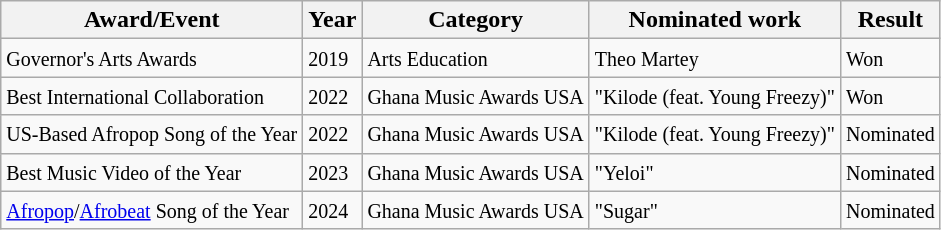<table class="wikitable">
<tr>
<th>Award/Event</th>
<th>Year</th>
<th>Category</th>
<th>Nominated work</th>
<th>Result</th>
</tr>
<tr>
<td><small>Governor's Arts Awards</small></td>
<td><small>2019</small></td>
<td><small>Arts Education</small></td>
<td><small>Theo Martey</small></td>
<td><small>Won</small></td>
</tr>
<tr>
<td><small>Best International Collaboration</small></td>
<td><small>2022</small></td>
<td><small>Ghana Music Awards USA</small></td>
<td><small>"Kilode (feat. Young Freezy)"</small></td>
<td><small>Won</small></td>
</tr>
<tr>
<td><small>US-Based Afropop Song of the Year</small></td>
<td><small>2022</small></td>
<td><small>Ghana Music Awards USA</small></td>
<td><small>"Kilode (feat. Young Freezy)"</small></td>
<td><small>Nominated</small></td>
</tr>
<tr>
<td><small>Best Music Video of the Year</small></td>
<td><small>2023</small></td>
<td><small>Ghana Music Awards USA</small></td>
<td><small>"Yeloi"</small></td>
<td><small>Nominated</small></td>
</tr>
<tr>
<td><small><a href='#'>Afropop</a>/<a href='#'>Afrobeat</a> Song of the Year</small></td>
<td><small>2024</small></td>
<td><small>Ghana Music Awards USA</small></td>
<td><small>"Sugar"</small></td>
<td><small>Nominated</small></td>
</tr>
</table>
